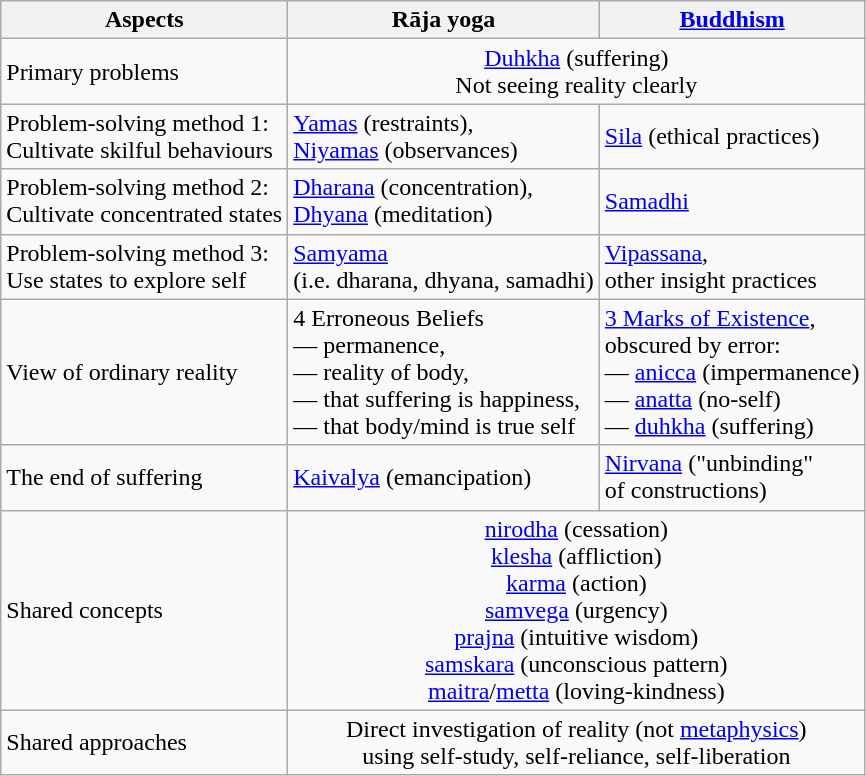<table class="wikitable">
<tr>
<th>Aspects</th>
<th>Rāja yoga</th>
<th><a href='#'>Buddhism</a></th>
</tr>
<tr>
<td>Primary problems</td>
<td colspan="2" style="text-align: center;"><a href='#'>Duhkha</a> (suffering)<br>Not seeing reality clearly</td>
</tr>
<tr>
<td>Problem-solving method 1:<br>Cultivate skilful behaviours</td>
<td><a href='#'>Yamas</a> (restraints),<br><a href='#'>Niyamas</a> (observances)</td>
<td><a href='#'>Sila</a> (ethical practices)</td>
</tr>
<tr>
<td>Problem-solving method 2:<br>Cultivate concentrated states</td>
<td><a href='#'>Dharana</a> (concentration),<br><a href='#'>Dhyana</a> (meditation)</td>
<td><a href='#'>Samadhi</a></td>
</tr>
<tr>
<td>Problem-solving method 3:<br>Use states to explore self</td>
<td><a href='#'>Samyama</a><br>(i.e. dharana, dhyana, samadhi)</td>
<td><a href='#'>Vipassana</a>,<br>other insight practices</td>
</tr>
<tr>
<td>View of ordinary reality</td>
<td>4 Erroneous Beliefs<br>— permanence,<br>— reality of body,<br>— that suffering is happiness,<br>— that body/mind is true self</td>
<td><a href='#'>3 Marks of Existence</a>,<br>obscured by error:<br>— <a href='#'>anicca</a> (impermanence)<br>— <a href='#'>anatta</a> (no-self)<br>— <a href='#'>duhkha</a> (suffering)</td>
</tr>
<tr>
<td>The end of suffering</td>
<td><a href='#'>Kaivalya</a> (emancipation)</td>
<td><a href='#'>Nirvana</a> ("unbinding"<br>of constructions)</td>
</tr>
<tr>
<td>Shared concepts</td>
<td colspan="2" style="text-align: center;"><a href='#'>nirodha</a> (cessation)<br><a href='#'>klesha</a> (affliction)<br><a href='#'>karma</a> (action)<br><a href='#'>samvega</a> (urgency)<br><a href='#'>prajna</a> (intuitive wisdom)<br><a href='#'>samskara</a> (unconscious pattern)<br><a href='#'>maitra</a>/<a href='#'>metta</a> (loving-kindness)</td>
</tr>
<tr>
<td>Shared approaches</td>
<td colspan="2" style="text-align: center;">Direct investigation of reality (not <a href='#'>metaphysics</a>)<br>using self-study, self-reliance, self-liberation</td>
</tr>
</table>
